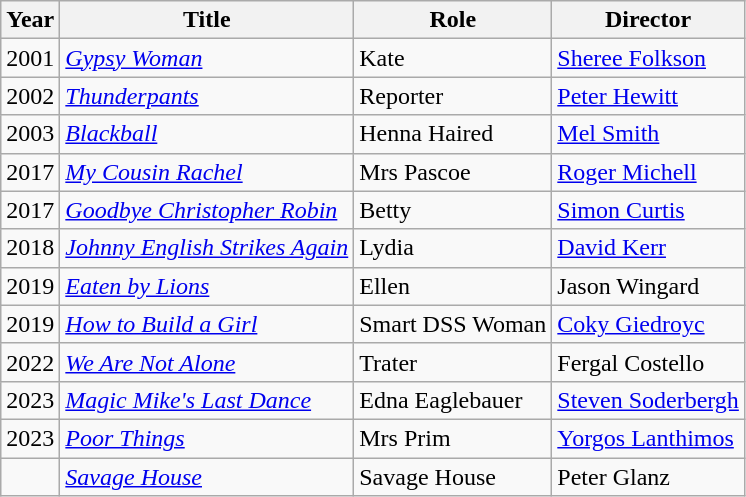<table class="wikitable plainrowheaders sortable">
<tr>
<th scope="col">Year</th>
<th scope="col">Title</th>
<th scope="col">Role</th>
<th class="unsortable">Director</th>
</tr>
<tr>
<td>2001</td>
<td><em><a href='#'>Gypsy Woman</a></em></td>
<td>Kate</td>
<td><a href='#'>Sheree Folkson</a></td>
</tr>
<tr>
<td>2002</td>
<td><em><a href='#'>Thunderpants</a></em></td>
<td>Reporter</td>
<td><a href='#'>Peter Hewitt</a></td>
</tr>
<tr>
<td>2003</td>
<td><em><a href='#'>Blackball</a></em></td>
<td>Henna Haired</td>
<td><a href='#'>Mel Smith</a></td>
</tr>
<tr>
<td>2017</td>
<td><em><a href='#'>My Cousin Rachel</a></em></td>
<td>Mrs Pascoe</td>
<td><a href='#'>Roger Michell</a></td>
</tr>
<tr>
<td>2017</td>
<td><em><a href='#'>Goodbye Christopher Robin</a></em></td>
<td>Betty</td>
<td><a href='#'>Simon Curtis</a></td>
</tr>
<tr>
<td>2018</td>
<td><em><a href='#'>Johnny English Strikes Again</a></em></td>
<td>Lydia</td>
<td><a href='#'>David Kerr</a></td>
</tr>
<tr>
<td>2019</td>
<td><em><a href='#'>Eaten by Lions</a></em></td>
<td>Ellen</td>
<td>Jason Wingard</td>
</tr>
<tr>
<td>2019</td>
<td><em><a href='#'>How to Build a Girl</a></em></td>
<td>Smart DSS Woman</td>
<td><a href='#'>Coky Giedroyc</a></td>
</tr>
<tr>
<td>2022</td>
<td><em><a href='#'>We Are Not Alone</a></em></td>
<td>Trater</td>
<td>Fergal Costello</td>
</tr>
<tr>
<td>2023</td>
<td><em><a href='#'>Magic Mike's Last Dance</a></em></td>
<td>Edna Eaglebauer</td>
<td><a href='#'>Steven Soderbergh</a></td>
</tr>
<tr>
<td>2023</td>
<td><em><a href='#'>Poor Things</a></em></td>
<td>Mrs Prim</td>
<td><a href='#'>Yorgos Lanthimos</a></td>
</tr>
<tr>
<td></td>
<td><em><a href='#'>Savage House</a></em></td>
<td>Savage House</td>
<td>Peter Glanz</td>
</tr>
</table>
